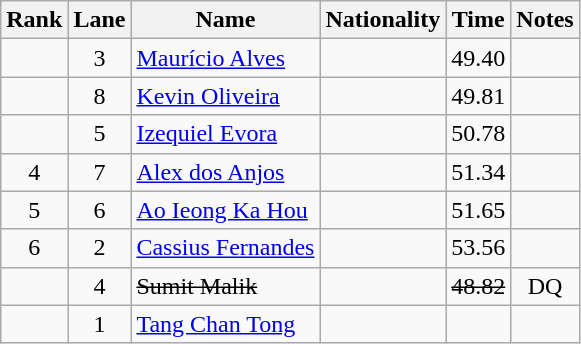<table class="wikitable sortable" style="text-align:center">
<tr>
<th>Rank</th>
<th>Lane</th>
<th>Name</th>
<th>Nationality</th>
<th>Time</th>
<th>Notes</th>
</tr>
<tr>
<td></td>
<td>3</td>
<td align=left><a href='#'>Maurício Alves</a></td>
<td align=left></td>
<td>49.40</td>
<td></td>
</tr>
<tr>
<td></td>
<td>8</td>
<td align=left><a href='#'>Kevin Oliveira</a></td>
<td align=left></td>
<td>49.81</td>
<td></td>
</tr>
<tr>
<td></td>
<td>5</td>
<td align=left><a href='#'>Izequiel Evora</a></td>
<td align=left></td>
<td>50.78</td>
<td></td>
</tr>
<tr>
<td>4</td>
<td>7</td>
<td align=left><a href='#'>Alex dos Anjos</a></td>
<td align=left></td>
<td>51.34</td>
<td></td>
</tr>
<tr>
<td>5</td>
<td>6</td>
<td align=left><a href='#'>Ao Ieong Ka Hou</a></td>
<td align=left></td>
<td>51.65</td>
<td></td>
</tr>
<tr>
<td>6</td>
<td>2</td>
<td align=left><a href='#'>Cassius Fernandes</a></td>
<td align=left></td>
<td>53.56</td>
<td></td>
</tr>
<tr>
<td></td>
<td>4</td>
<td align=left><s>Sumit Malik </s></td>
<td align=left></td>
<td><s>48.82 </s></td>
<td>DQ</td>
</tr>
<tr>
<td></td>
<td>1</td>
<td align=left><a href='#'>Tang Chan Tong</a></td>
<td align=left></td>
<td></td>
<td></td>
</tr>
</table>
